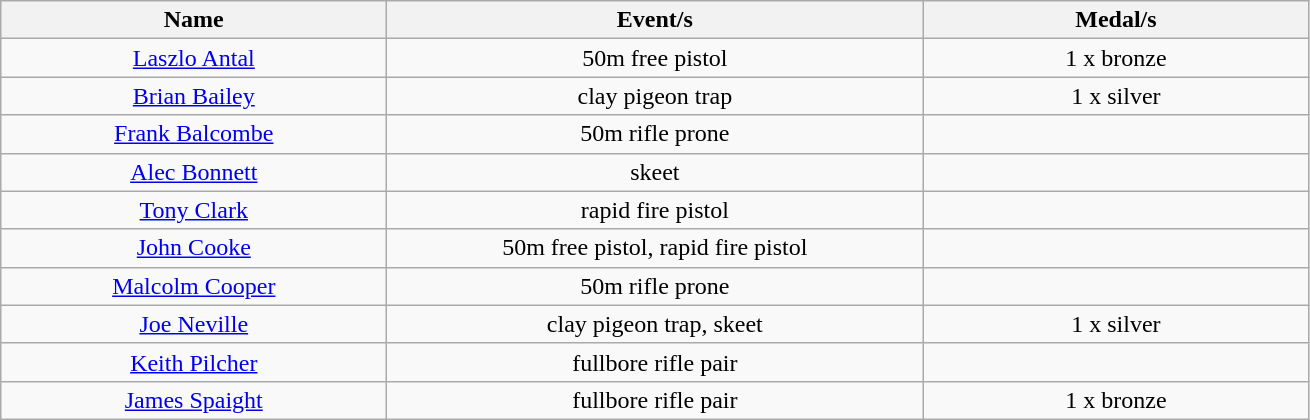<table class="wikitable" style="text-align: center">
<tr>
<th width=250>Name</th>
<th width=350>Event/s</th>
<th width=250>Medal/s</th>
</tr>
<tr>
<td><a href='#'>Laszlo Antal</a></td>
<td>50m free pistol</td>
<td>1 x bronze</td>
</tr>
<tr>
<td><a href='#'>Brian Bailey</a></td>
<td>clay pigeon trap</td>
<td>1 x silver</td>
</tr>
<tr>
<td><a href='#'>Frank Balcombe</a></td>
<td>50m rifle prone</td>
<td></td>
</tr>
<tr>
<td><a href='#'>Alec Bonnett</a></td>
<td>skeet</td>
<td></td>
</tr>
<tr>
<td><a href='#'>Tony Clark</a></td>
<td>rapid fire pistol</td>
<td></td>
</tr>
<tr>
<td><a href='#'>John Cooke</a></td>
<td>50m free pistol, rapid fire pistol</td>
<td></td>
</tr>
<tr>
<td><a href='#'>Malcolm Cooper</a></td>
<td>50m rifle prone</td>
<td></td>
</tr>
<tr>
<td><a href='#'>Joe Neville</a></td>
<td>clay pigeon trap, skeet</td>
<td>1 x silver</td>
</tr>
<tr>
<td><a href='#'>Keith Pilcher</a></td>
<td>fullbore rifle pair</td>
<td></td>
</tr>
<tr>
<td><a href='#'>James Spaight</a></td>
<td>fullbore rifle pair</td>
<td>1 x bronze</td>
</tr>
</table>
